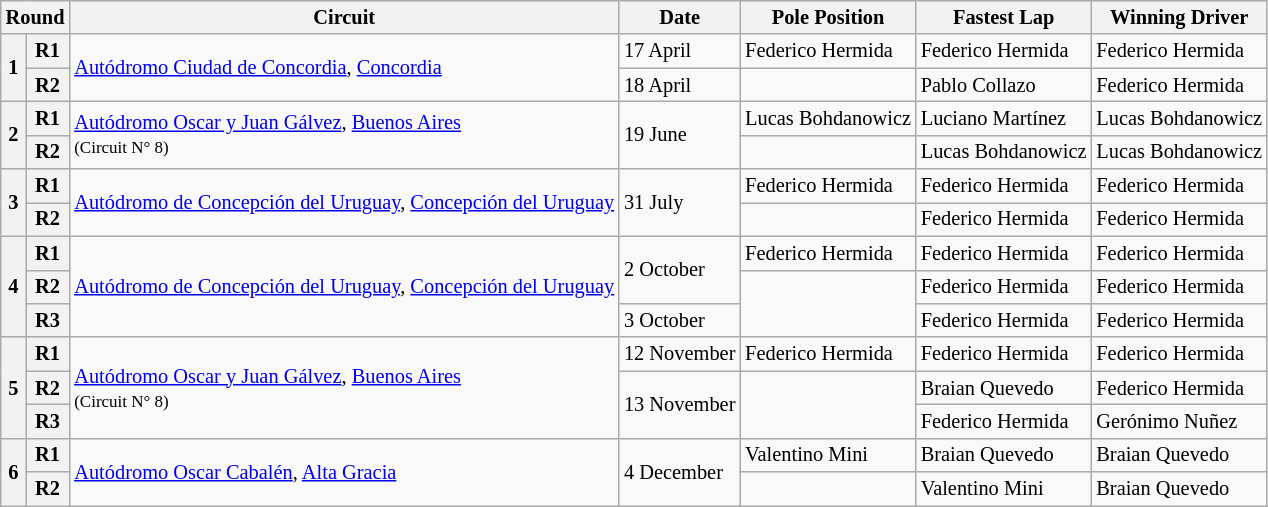<table class="wikitable" style="font-size: 85%">
<tr>
<th colspan=2>Round</th>
<th>Circuit</th>
<th>Date</th>
<th>Pole Position</th>
<th>Fastest Lap</th>
<th>Winning Driver</th>
</tr>
<tr>
<th rowspan=2>1</th>
<th>R1</th>
<td rowspan=2><a href='#'>Autódromo Ciudad de Concordia</a>, <a href='#'>Concordia</a></td>
<td>17 April</td>
<td> Federico Hermida</td>
<td> Federico Hermida</td>
<td> Federico Hermida</td>
</tr>
<tr>
<th>R2</th>
<td>18 April</td>
<td></td>
<td> Pablo Collazo</td>
<td> Federico Hermida</td>
</tr>
<tr>
<th rowspan=2>2</th>
<th>R1</th>
<td rowspan=2><a href='#'>Autódromo Oscar y Juan Gálvez</a>, <a href='#'>Buenos Aires</a><br><small>(Circuit N° 8)</small></td>
<td rowspan=2>19 June</td>
<td> Lucas Bohdanowicz</td>
<td> Luciano Martínez</td>
<td> Lucas Bohdanowicz</td>
</tr>
<tr>
<th>R2</th>
<td></td>
<td> Lucas Bohdanowicz</td>
<td> Lucas Bohdanowicz</td>
</tr>
<tr>
<th rowspan=2>3</th>
<th>R1</th>
<td rowspan=2><a href='#'>Autódromo de Concepción del Uruguay</a>, <a href='#'>Concepción del Uruguay</a></td>
<td rowspan=2>31 July</td>
<td> Federico Hermida</td>
<td> Federico Hermida</td>
<td> Federico Hermida</td>
</tr>
<tr>
<th>R2</th>
<td></td>
<td> Federico Hermida</td>
<td> Federico Hermida</td>
</tr>
<tr>
<th rowspan=3>4</th>
<th>R1</th>
<td rowspan=3><a href='#'>Autódromo de Concepción del Uruguay</a>, <a href='#'>Concepción del Uruguay</a></td>
<td rowspan=2>2 October</td>
<td> Federico Hermida</td>
<td> Federico Hermida</td>
<td> Federico Hermida</td>
</tr>
<tr>
<th>R2</th>
<td rowspan=2></td>
<td> Federico Hermida</td>
<td> Federico Hermida</td>
</tr>
<tr>
<th>R3</th>
<td>3 October</td>
<td> Federico Hermida</td>
<td> Federico Hermida</td>
</tr>
<tr>
<th rowspan=3>5</th>
<th>R1</th>
<td rowspan=3><a href='#'>Autódromo Oscar y Juan Gálvez</a>, <a href='#'>Buenos Aires</a><br><small>(Circuit N° 8)</small></td>
<td>12 November</td>
<td> Federico Hermida</td>
<td> Federico Hermida</td>
<td> Federico Hermida</td>
</tr>
<tr>
<th>R2</th>
<td rowspan=2>13 November</td>
<td rowspan=2></td>
<td> Braian Quevedo</td>
<td> Federico Hermida</td>
</tr>
<tr>
<th>R3</th>
<td> Federico Hermida</td>
<td> Gerónimo Nuñez</td>
</tr>
<tr>
<th rowspan=2>6</th>
<th>R1</th>
<td rowspan=2><a href='#'>Autódromo Oscar Cabalén</a>, <a href='#'>Alta Gracia</a></td>
<td rowspan=2>4 December</td>
<td> Valentino Mini</td>
<td> Braian Quevedo</td>
<td> Braian Quevedo</td>
</tr>
<tr>
<th>R2</th>
<td></td>
<td> Valentino Mini</td>
<td> Braian Quevedo</td>
</tr>
</table>
